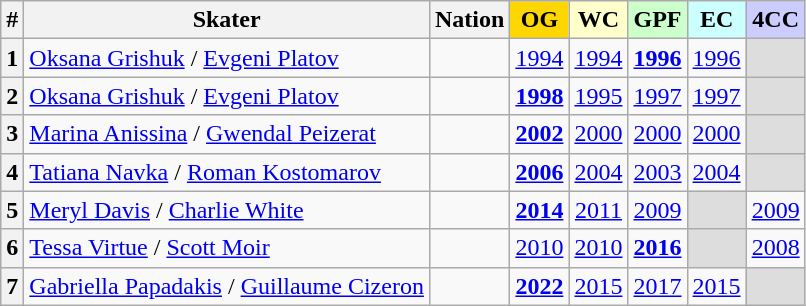<table class="wikitable sortable" style="text-align: center;">
<tr>
<th>#</th>
<th>Skater</th>
<th>Nation</th>
<th style="background-color: gold;">OG</th>
<th style="background-color: #ffc;">WC</th>
<th style="background-color: #cfc;">GPF</th>
<th style="background-color: #cff;">EC</th>
<th style="background-color: #ccf;">4CC</th>
</tr>
<tr>
<th>1</th>
<td style="text-align: left;"><a href='#'>Oksana Grishuk</a> / <a href='#'>Evgeni Platov</a></td>
<td></td>
<td><a href='#'>1994</a></td>
<td><a href='#'>1994</a></td>
<td><strong><a href='#'>1996</a></strong></td>
<td><a href='#'>1996</a></td>
<td style="background-color: #ddd;"></td>
</tr>
<tr>
<th>2</th>
<td style="text-align: left;"><a href='#'>Oksana Grishuk</a> / <a href='#'>Evgeni Platov</a></td>
<td></td>
<td><strong><a href='#'>1998</a></strong></td>
<td><a href='#'>1995</a></td>
<td><a href='#'>1997</a></td>
<td><a href='#'>1997</a></td>
<td style="background-color: #ddd;"></td>
</tr>
<tr>
<th>3</th>
<td style="text-align: left;"><a href='#'>Marina Anissina</a> / <a href='#'>Gwendal Peizerat</a></td>
<td></td>
<td><strong><a href='#'>2002</a></strong></td>
<td><a href='#'>2000</a></td>
<td><a href='#'>2000</a></td>
<td><a href='#'>2000</a></td>
<td style="background-color: #ddd;"></td>
</tr>
<tr>
<th>4</th>
<td style="text-align: left;"><a href='#'>Tatiana Navka</a> / <a href='#'>Roman Kostomarov</a></td>
<td></td>
<td><strong><a href='#'>2006</a></strong></td>
<td><a href='#'>2004</a></td>
<td><a href='#'>2003</a></td>
<td><a href='#'>2004</a></td>
<td style="background-color: #ddd;"></td>
</tr>
<tr>
<th>5</th>
<td style="text-align: left;"><a href='#'>Meryl Davis</a> / <a href='#'>Charlie White</a></td>
<td></td>
<td><strong><a href='#'>2014</a></strong></td>
<td><a href='#'>2011</a></td>
<td><a href='#'>2009</a></td>
<td style="background-color: #ddd;"></td>
<td><a href='#'>2009</a></td>
</tr>
<tr>
<th>6</th>
<td style="text-align: left;"><a href='#'>Tessa Virtue</a> / <a href='#'>Scott Moir</a></td>
<td></td>
<td><a href='#'>2010</a></td>
<td><a href='#'>2010</a></td>
<td><strong><a href='#'>2016</a></strong></td>
<td style="background-color: #ddd;"></td>
<td><a href='#'>2008</a></td>
</tr>
<tr>
<th>7</th>
<td style="text-align: left;"><a href='#'>Gabriella Papadakis</a> / <a href='#'>Guillaume Cizeron</a></td>
<td></td>
<td><strong><a href='#'>2022</a></strong></td>
<td><a href='#'>2015</a></td>
<td><a href='#'>2017</a></td>
<td><a href='#'>2015</a></td>
<td style="background-color: #ddd;"></td>
</tr>
</table>
